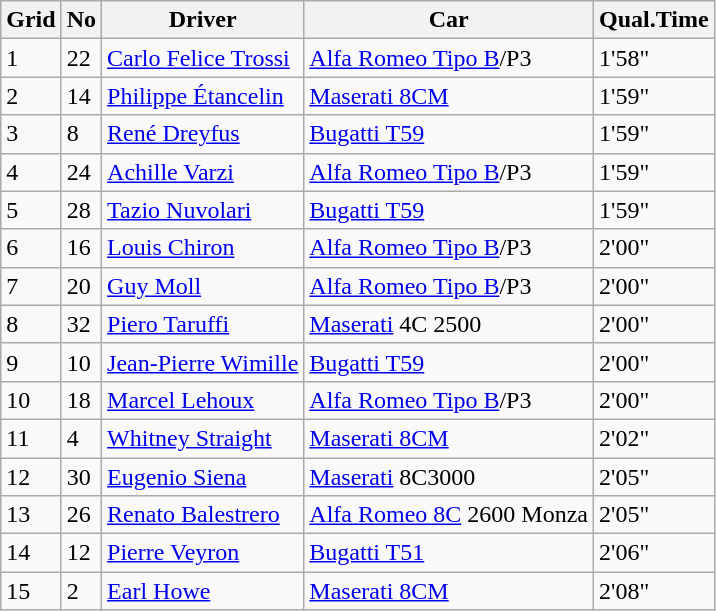<table class="wikitable">
<tr>
<th>Grid</th>
<th>No</th>
<th>Driver</th>
<th>Car</th>
<th>Qual.Time</th>
</tr>
<tr>
<td>1</td>
<td>22</td>
<td> <a href='#'>Carlo Felice Trossi</a></td>
<td><a href='#'>Alfa Romeo Tipo B</a>/P3</td>
<td>1'58"</td>
</tr>
<tr>
<td>2</td>
<td>14</td>
<td> <a href='#'>Philippe Étancelin</a></td>
<td><a href='#'>Maserati 8CM</a></td>
<td>1'59"</td>
</tr>
<tr>
<td>3</td>
<td>8</td>
<td> <a href='#'>René Dreyfus</a></td>
<td><a href='#'>Bugatti T59</a></td>
<td>1'59"</td>
</tr>
<tr>
<td>4</td>
<td>24</td>
<td> <a href='#'>Achille Varzi</a></td>
<td><a href='#'>Alfa Romeo Tipo B</a>/P3</td>
<td>1'59"</td>
</tr>
<tr>
<td>5</td>
<td>28</td>
<td> <a href='#'>Tazio Nuvolari</a></td>
<td><a href='#'>Bugatti T59</a></td>
<td>1'59"</td>
</tr>
<tr>
<td>6</td>
<td>16</td>
<td> <a href='#'>Louis Chiron</a></td>
<td><a href='#'>Alfa Romeo Tipo B</a>/P3</td>
<td>2'00"</td>
</tr>
<tr>
<td>7</td>
<td>20</td>
<td> <a href='#'>Guy Moll</a></td>
<td><a href='#'>Alfa Romeo Tipo B</a>/P3</td>
<td>2'00"</td>
</tr>
<tr>
<td>8</td>
<td>32</td>
<td> <a href='#'>Piero Taruffi</a></td>
<td><a href='#'>Maserati</a> 4C 2500</td>
<td>2'00"</td>
</tr>
<tr>
<td>9</td>
<td>10</td>
<td> <a href='#'>Jean-Pierre Wimille</a></td>
<td><a href='#'>Bugatti T59</a></td>
<td>2'00"</td>
</tr>
<tr>
<td>10</td>
<td>18</td>
<td> <a href='#'>Marcel Lehoux</a></td>
<td><a href='#'>Alfa Romeo Tipo B</a>/P3</td>
<td>2'00"</td>
</tr>
<tr>
<td>11</td>
<td>4</td>
<td> <a href='#'>Whitney Straight</a></td>
<td><a href='#'>Maserati 8CM</a></td>
<td>2'02"</td>
</tr>
<tr>
<td>12</td>
<td>30</td>
<td> <a href='#'>Eugenio Siena</a></td>
<td><a href='#'>Maserati</a> 8C3000</td>
<td>2'05"</td>
</tr>
<tr>
<td>13</td>
<td>26</td>
<td> <a href='#'>Renato Balestrero</a></td>
<td><a href='#'>Alfa Romeo 8C</a> 2600 Monza</td>
<td>2'05"</td>
</tr>
<tr>
<td>14</td>
<td>12</td>
<td> <a href='#'>Pierre Veyron</a></td>
<td><a href='#'>Bugatti T51</a></td>
<td>2'06"</td>
</tr>
<tr>
<td>15</td>
<td>2</td>
<td> <a href='#'>Earl Howe</a></td>
<td><a href='#'>Maserati 8CM</a></td>
<td>2'08"</td>
</tr>
</table>
